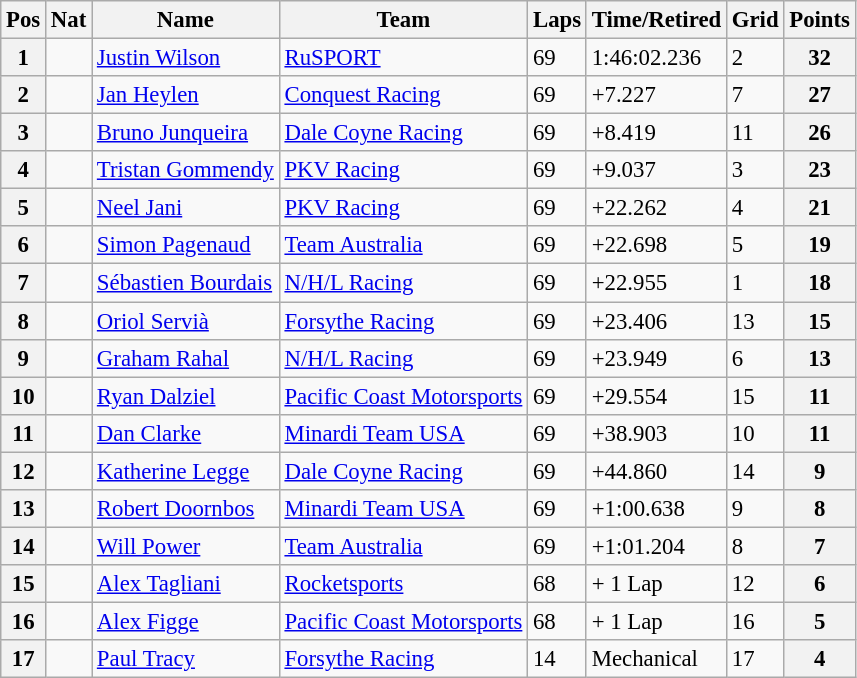<table class="wikitable" style="font-size: 95%;">
<tr>
<th>Pos</th>
<th>Nat</th>
<th>Name</th>
<th>Team</th>
<th>Laps</th>
<th>Time/Retired</th>
<th>Grid</th>
<th>Points</th>
</tr>
<tr>
<th>1</th>
<td></td>
<td><a href='#'>Justin Wilson</a></td>
<td><a href='#'>RuSPORT</a></td>
<td>69</td>
<td>1:46:02.236</td>
<td>2</td>
<th>32</th>
</tr>
<tr>
<th>2</th>
<td></td>
<td><a href='#'>Jan Heylen</a></td>
<td><a href='#'>Conquest Racing</a></td>
<td>69</td>
<td>+7.227</td>
<td>7</td>
<th>27</th>
</tr>
<tr>
<th>3</th>
<td></td>
<td><a href='#'>Bruno Junqueira</a></td>
<td><a href='#'>Dale Coyne Racing</a></td>
<td>69</td>
<td>+8.419</td>
<td>11</td>
<th>26</th>
</tr>
<tr>
<th>4</th>
<td></td>
<td><a href='#'>Tristan Gommendy</a></td>
<td><a href='#'>PKV Racing</a></td>
<td>69</td>
<td>+9.037</td>
<td>3</td>
<th>23</th>
</tr>
<tr>
<th>5</th>
<td></td>
<td><a href='#'>Neel Jani</a></td>
<td><a href='#'>PKV Racing</a></td>
<td>69</td>
<td>+22.262</td>
<td>4</td>
<th>21</th>
</tr>
<tr>
<th>6</th>
<td></td>
<td><a href='#'>Simon Pagenaud</a></td>
<td><a href='#'>Team Australia</a></td>
<td>69</td>
<td>+22.698</td>
<td>5</td>
<th>19</th>
</tr>
<tr>
<th>7</th>
<td></td>
<td><a href='#'>Sébastien Bourdais</a></td>
<td><a href='#'>N/H/L Racing</a></td>
<td>69</td>
<td>+22.955</td>
<td>1</td>
<th>18</th>
</tr>
<tr>
<th>8</th>
<td></td>
<td><a href='#'>Oriol Servià</a></td>
<td><a href='#'>Forsythe Racing</a></td>
<td>69</td>
<td>+23.406</td>
<td>13</td>
<th>15</th>
</tr>
<tr>
<th>9</th>
<td></td>
<td><a href='#'>Graham Rahal</a></td>
<td><a href='#'>N/H/L Racing</a></td>
<td>69</td>
<td>+23.949</td>
<td>6</td>
<th>13</th>
</tr>
<tr>
<th>10</th>
<td></td>
<td><a href='#'>Ryan Dalziel</a></td>
<td><a href='#'>Pacific Coast Motorsports</a></td>
<td>69</td>
<td>+29.554</td>
<td>15</td>
<th>11</th>
</tr>
<tr>
<th>11</th>
<td></td>
<td><a href='#'>Dan Clarke</a></td>
<td><a href='#'>Minardi Team USA</a></td>
<td>69</td>
<td>+38.903</td>
<td>10</td>
<th>11</th>
</tr>
<tr>
<th>12</th>
<td></td>
<td><a href='#'>Katherine Legge</a></td>
<td><a href='#'>Dale Coyne Racing</a></td>
<td>69</td>
<td>+44.860</td>
<td>14</td>
<th>9</th>
</tr>
<tr>
<th>13</th>
<td></td>
<td><a href='#'>Robert Doornbos</a></td>
<td><a href='#'>Minardi Team USA</a></td>
<td>69</td>
<td>+1:00.638</td>
<td>9</td>
<th>8</th>
</tr>
<tr>
<th>14</th>
<td></td>
<td><a href='#'>Will Power</a></td>
<td><a href='#'>Team Australia</a></td>
<td>69</td>
<td>+1:01.204</td>
<td>8</td>
<th>7</th>
</tr>
<tr>
<th>15</th>
<td></td>
<td><a href='#'>Alex Tagliani</a></td>
<td><a href='#'>Rocketsports</a></td>
<td>68</td>
<td>+ 1 Lap</td>
<td>12</td>
<th>6</th>
</tr>
<tr>
<th>16</th>
<td></td>
<td><a href='#'>Alex Figge</a></td>
<td><a href='#'>Pacific Coast Motorsports</a></td>
<td>68</td>
<td>+ 1 Lap</td>
<td>16</td>
<th>5</th>
</tr>
<tr>
<th>17</th>
<td></td>
<td><a href='#'>Paul Tracy</a></td>
<td><a href='#'>Forsythe Racing</a></td>
<td>14</td>
<td>Mechanical</td>
<td>17</td>
<th>4</th>
</tr>
</table>
